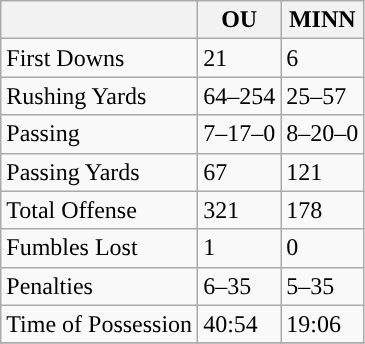<table class="wikitable">
<tr>
<th></th>
<th>OU</th>
<th>MINN</th>
</tr>
<tr>
<td>First Downs</td>
<td>21</td>
<td>6</td>
</tr>
<tr>
<td>Rushing Yards</td>
<td>64–254</td>
<td>25–57</td>
</tr>
<tr>
<td>Passing</td>
<td>7–17–0</td>
<td>8–20–0</td>
</tr>
<tr>
<td>Passing Yards</td>
<td>67</td>
<td>121</td>
</tr>
<tr>
<td>Total Offense</td>
<td>321</td>
<td>178</td>
</tr>
<tr>
<td>Fumbles Lost</td>
<td>1</td>
<td>0</td>
</tr>
<tr>
<td>Penalties</td>
<td>6–35</td>
<td>5–35</td>
</tr>
<tr>
<td>Time of Possession</td>
<td>40:54</td>
<td>19:06</td>
</tr>
<tr>
</tr>
</table>
